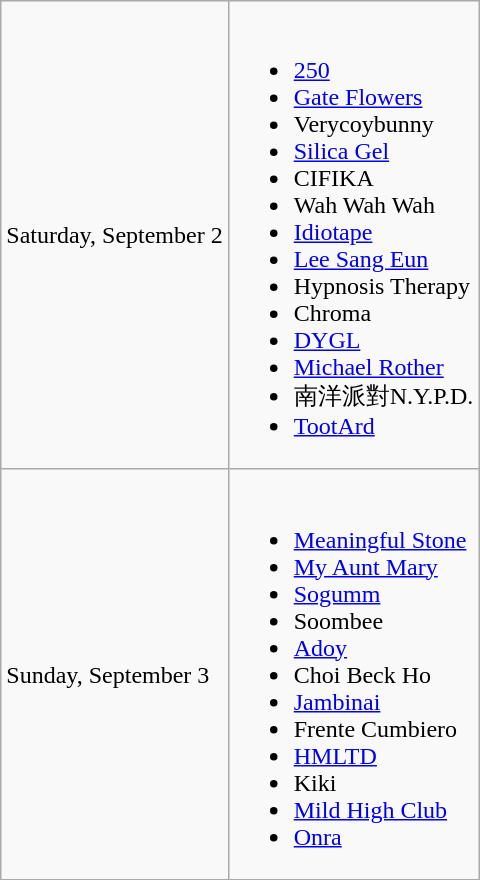<table class="wikitable">
<tr>
<td>Saturday, September 2</td>
<td><br><ul><li> <a href='#'>250</a></li><li> <a href='#'>Gate Flowers</a></li><li> Verycoybunny</li><li> <a href='#'>Silica Gel</a></li><li> CIFIKA</li><li> Wah Wah Wah</li><li> <a href='#'>Idiotape</a></li><li> <a href='#'>Lee Sang Eun</a></li><li> Hypnosis Therapy</li><li> Chroma</li><li> <a href='#'>DYGL</a></li><li> <a href='#'>Michael Rother</a></li><li> 南洋派對N.Y.P.D.</li><li> <a href='#'>TootArd</a></li></ul></td>
</tr>
<tr>
<td>Sunday, September 3</td>
<td><br><ul><li> <a href='#'>Meaningful Stone</a></li><li> <a href='#'>My Aunt Mary</a></li><li> <a href='#'>Sogumm</a></li><li> Soombee</li><li> <a href='#'>Adoy</a></li><li> Choi Beck Ho</li><li> <a href='#'>Jambinai</a></li><li> Frente Cumbiero</li><li> <a href='#'>HMLTD</a></li><li> Kiki</li><li> <a href='#'>Mild High Club</a></li><li> <a href='#'>Onra</a></li></ul></td>
</tr>
</table>
